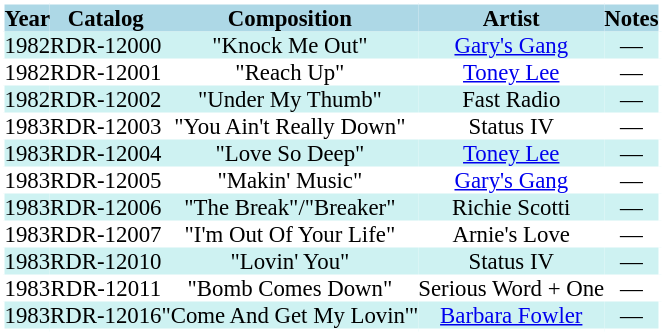<table cellpadding="0" cellspacing="3" border="0" style="background:white; font-size:95%; border:white solid 3px; border-collapse:collapse;">
<tr style="background:LightBlue;">
<th>Year</th>
<th>Catalog</th>
<th>Composition</th>
<th>Artist</th>
<th>Notes</th>
</tr>
<tr style="background:#cef2f2; color:black; text-align:center;">
<td height=15>1982</td>
<td>RDR-12000</td>
<td>"Knock Me Out"</td>
<td><a href='#'>Gary's Gang</a></td>
<td>—</td>
</tr>
<tr align=center>
<td height=15>1982</td>
<td>RDR-12001</td>
<td>"Reach Up"</td>
<td><a href='#'>Toney Lee</a></td>
<td>—</td>
</tr>
<tr style="background:#cef2f2; color:black; text-align:center;">
<td height=15>1982</td>
<td>RDR-12002</td>
<td>"Under My Thumb"</td>
<td>Fast Radio</td>
<td>—</td>
</tr>
<tr align=center>
<td height=15>1983</td>
<td>RDR-12003</td>
<td>"You Ain't Really Down"</td>
<td>Status IV</td>
<td>—</td>
</tr>
<tr style="background:#cef2f2; color:black; text-align:center;">
<td height=15>1983</td>
<td>RDR-12004</td>
<td>"Love So Deep"</td>
<td><a href='#'>Toney Lee</a></td>
<td>—</td>
</tr>
<tr align=center>
<td height=15>1983</td>
<td>RDR-12005</td>
<td>"Makin' Music"</td>
<td><a href='#'>Gary's Gang</a></td>
<td>—</td>
</tr>
<tr style="background:#cef2f2; color:black; text-align:center;">
<td height=15>1983</td>
<td>RDR-12006</td>
<td>"The Break"/"Breaker"</td>
<td>Richie Scotti</td>
<td>—</td>
</tr>
<tr align=center>
<td height=15>1983</td>
<td>RDR-12007</td>
<td>"I'm Out Of Your Life"</td>
<td>Arnie's Love</td>
<td>—</td>
</tr>
<tr style="background:#cef2f2; color:black; text-align:center;">
<td height=15>1983</td>
<td>RDR-12010</td>
<td>"Lovin' You"</td>
<td>Status IV</td>
<td>—</td>
</tr>
<tr align=center>
<td height=15>1983</td>
<td>RDR-12011</td>
<td>"Bomb Comes Down"</td>
<td>Serious Word + One</td>
<td>—</td>
</tr>
<tr style="background:#cef2f2; color:black; text-align:center;">
<td height=15>1983</td>
<td>RDR-12016</td>
<td>"Come And Get My Lovin'"</td>
<td><a href='#'>Barbara Fowler</a></td>
<td>—</td>
</tr>
</table>
